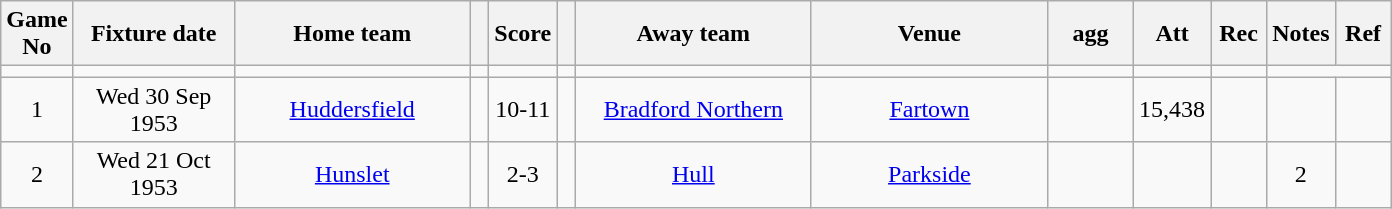<table class="wikitable" style="text-align:center;">
<tr>
<th width=20 abbr="No">Game No</th>
<th width=100 abbr="Date">Fixture date</th>
<th width=150 abbr="Home team">Home team</th>
<th width=5 abbr="space"></th>
<th width=20 abbr="Score">Score</th>
<th width=5 abbr="space"></th>
<th width=150 abbr="Away team">Away team</th>
<th width=150 abbr="Venue">Venue</th>
<th width=50 abbr="agg">agg</th>
<th width=30 abbr="Att">Att</th>
<th width=30 abbr="Rec">Rec</th>
<th width=20 abbr="Notes">Notes</th>
<th width=30 abbr="Ref">Ref</th>
</tr>
<tr>
<td></td>
<td></td>
<td></td>
<td></td>
<td></td>
<td></td>
<td></td>
<td></td>
<td></td>
<td></td>
<td></td>
</tr>
<tr>
<td>1</td>
<td>Wed 30 Sep 1953</td>
<td><a href='#'>Huddersfield</a></td>
<td></td>
<td>10-11</td>
<td></td>
<td><a href='#'>Bradford Northern</a></td>
<td><a href='#'>Fartown</a></td>
<td></td>
<td>15,438</td>
<td></td>
<td></td>
<td></td>
</tr>
<tr>
<td>2</td>
<td>Wed 21 Oct 1953</td>
<td><a href='#'>Hunslet</a></td>
<td></td>
<td>2-3</td>
<td></td>
<td><a href='#'>Hull</a></td>
<td><a href='#'>Parkside</a></td>
<td></td>
<td></td>
<td></td>
<td>2</td>
<td></td>
</tr>
</table>
